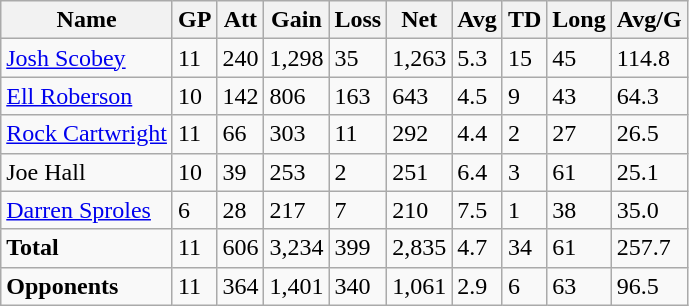<table class="wikitable" style="white-space:nowrap;">
<tr>
<th>Name</th>
<th>GP</th>
<th>Att</th>
<th>Gain</th>
<th>Loss</th>
<th>Net</th>
<th>Avg</th>
<th>TD</th>
<th>Long</th>
<th>Avg/G</th>
</tr>
<tr>
<td><a href='#'>Josh Scobey</a></td>
<td>11</td>
<td>240</td>
<td>1,298</td>
<td>35</td>
<td>1,263</td>
<td>5.3</td>
<td>15</td>
<td>45</td>
<td>114.8</td>
</tr>
<tr>
<td><a href='#'>Ell Roberson</a></td>
<td>10</td>
<td>142</td>
<td>806</td>
<td>163</td>
<td>643</td>
<td>4.5</td>
<td>9</td>
<td>43</td>
<td>64.3</td>
</tr>
<tr>
<td><a href='#'>Rock Cartwright</a></td>
<td>11</td>
<td>66</td>
<td>303</td>
<td>11</td>
<td>292</td>
<td>4.4</td>
<td>2</td>
<td>27</td>
<td>26.5</td>
</tr>
<tr>
<td>Joe Hall</td>
<td>10</td>
<td>39</td>
<td>253</td>
<td>2</td>
<td>251</td>
<td>6.4</td>
<td>3</td>
<td>61</td>
<td>25.1</td>
</tr>
<tr>
<td><a href='#'>Darren Sproles</a></td>
<td>6</td>
<td>28</td>
<td>217</td>
<td>7</td>
<td>210</td>
<td>7.5</td>
<td>1</td>
<td>38</td>
<td>35.0</td>
</tr>
<tr>
<td><strong>Total</strong></td>
<td>11</td>
<td>606</td>
<td>3,234</td>
<td>399</td>
<td>2,835</td>
<td>4.7</td>
<td>34</td>
<td>61</td>
<td>257.7</td>
</tr>
<tr>
<td><strong>Opponents</strong></td>
<td>11</td>
<td>364</td>
<td>1,401</td>
<td>340</td>
<td>1,061</td>
<td>2.9</td>
<td>6</td>
<td>63</td>
<td>96.5</td>
</tr>
</table>
